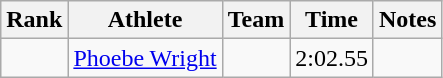<table class="wikitable sortable">
<tr>
<th>Rank</th>
<th>Athlete</th>
<th>Team</th>
<th>Time</th>
<th>Notes</th>
</tr>
<tr>
<td align=center></td>
<td><a href='#'>Phoebe Wright</a></td>
<td></td>
<td>2:02.55</td>
<td></td>
</tr>
</table>
